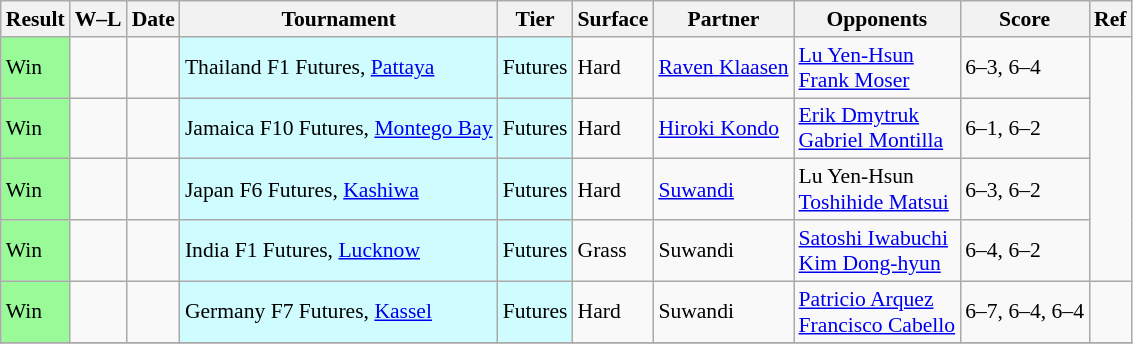<table class="sortable wikitable" style=font-size:90%>
<tr>
<th>Result</th>
<th class="unsortable">W–L</th>
<th>Date</th>
<th>Tournament</th>
<th>Tier</th>
<th>Surface</th>
<th>Partner</th>
<th>Opponents</th>
<th class="unsortable">Score</th>
<th>Ref</th>
</tr>
<tr>
<td bgcolor="#98fb98">Win</td>
<td><small></small></td>
<td></td>
<td style="background:#cffcff;">Thailand F1 Futures, <a href='#'>Pattaya</a></td>
<td style="background:#cffcff;">Futures</td>
<td>Hard</td>
<td> <a href='#'>Raven Klaasen</a></td>
<td> <a href='#'>Lu Yen-Hsun</a><br> <a href='#'>Frank Moser</a></td>
<td>6–3, 6–4</td>
</tr>
<tr>
<td bgcolor="#98fb98">Win</td>
<td><small></small></td>
<td></td>
<td style="background:#cffcff;">Jamaica F10 Futures, <a href='#'>Montego Bay</a></td>
<td style="background:#cffcff;">Futures</td>
<td>Hard</td>
<td> <a href='#'>Hiroki Kondo</a></td>
<td> <a href='#'>Erik Dmytruk</a><br> <a href='#'>Gabriel Montilla</a></td>
<td>6–1, 6–2</td>
</tr>
<tr>
<td bgcolor="#98fb98">Win</td>
<td><small></small></td>
<td></td>
<td style="background:#cffcff;">Japan F6 Futures, <a href='#'>Kashiwa</a></td>
<td style="background:#cffcff;">Futures</td>
<td>Hard</td>
<td> <a href='#'>Suwandi</a></td>
<td> Lu Yen-Hsun <br> <a href='#'>Toshihide Matsui</a></td>
<td>6–3, 6–2</td>
</tr>
<tr>
<td bgcolor="#98fb98">Win</td>
<td><small></small></td>
<td></td>
<td style="background:#cffcff;">India F1 Futures, <a href='#'>Lucknow</a></td>
<td style="background:#cffcff;">Futures</td>
<td>Grass</td>
<td> Suwandi</td>
<td> <a href='#'>Satoshi Iwabuchi</a><br> <a href='#'>Kim Dong-hyun</a></td>
<td>6–4, 6–2</td>
</tr>
<tr>
<td bgcolor="#98fb98">Win</td>
<td><small></small></td>
<td></td>
<td style="background:#cffcff;">Germany F7 Futures, <a href='#'>Kassel</a></td>
<td style="background:#cffcff;">Futures</td>
<td>Hard</td>
<td> Suwandi</td>
<td> <a href='#'>Patricio Arquez</a><br> <a href='#'>Francisco Cabello</a></td>
<td>6–7, 6–4, 6–4</td>
<td></td>
</tr>
<tr>
</tr>
</table>
